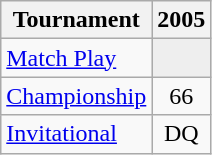<table class="wikitable" style="text-align:center;">
<tr>
<th>Tournament</th>
<th>2005</th>
</tr>
<tr>
<td align="left"><a href='#'>Match Play</a></td>
<td style="background:#eeeeee;"></td>
</tr>
<tr>
<td align="left"><a href='#'>Championship</a></td>
<td>66</td>
</tr>
<tr>
<td align="left"><a href='#'>Invitational</a></td>
<td>DQ</td>
</tr>
</table>
